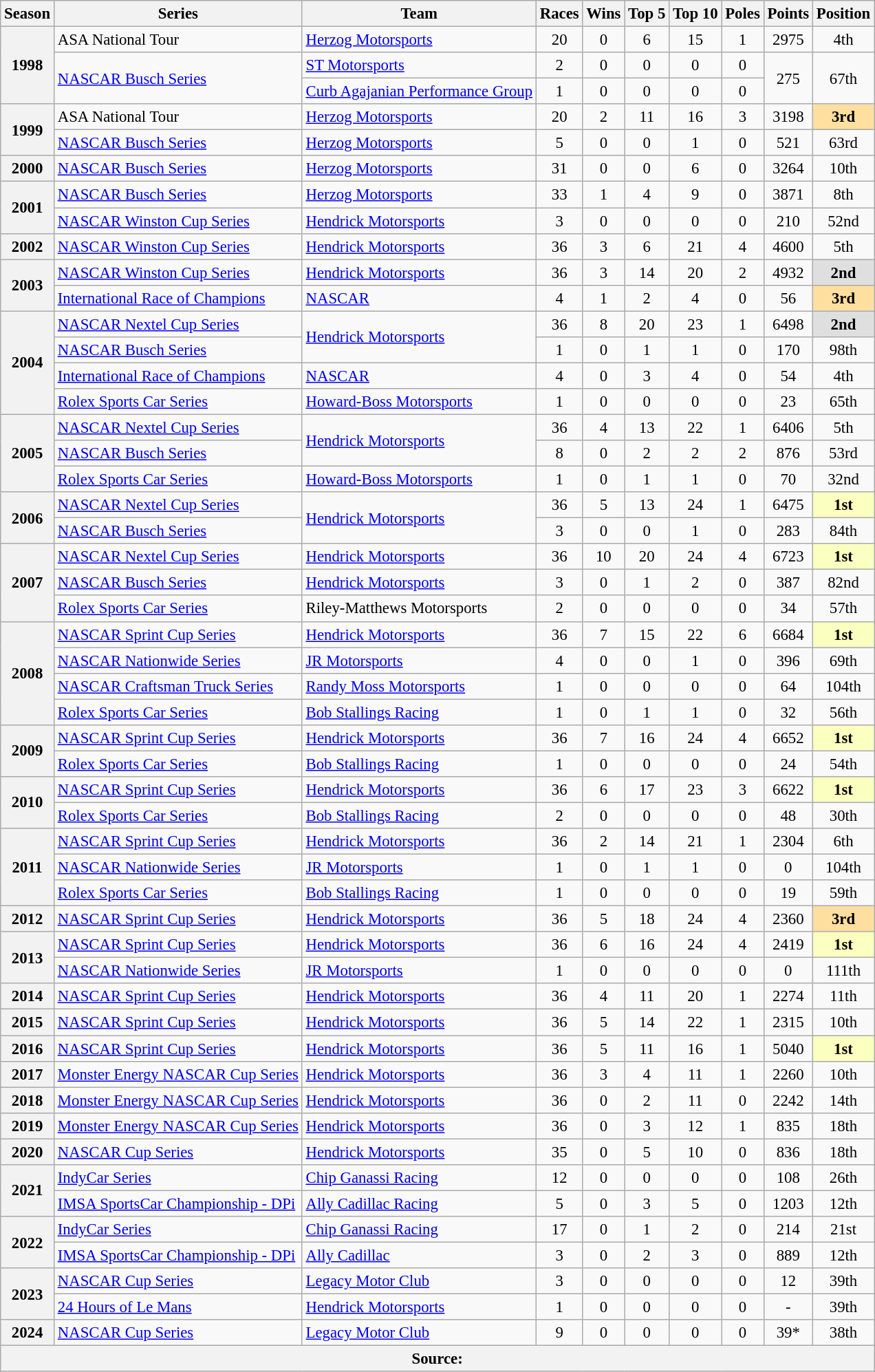<table class="wikitable" style="font-size: 95%; text-align:center">
<tr>
<th>Season</th>
<th>Series</th>
<th>Team</th>
<th>Races</th>
<th>Wins</th>
<th>Top 5</th>
<th>Top 10</th>
<th>Poles</th>
<th>Points</th>
<th>Position</th>
</tr>
<tr>
<th rowspan="3">1998</th>
<td align=left>ASA National Tour</td>
<td align=left><a href='#'>Herzog Motorsports</a></td>
<td>20</td>
<td>0</td>
<td>6</td>
<td>15</td>
<td>1</td>
<td>2975</td>
<td>4th</td>
</tr>
<tr>
<td rowspan="2" style="text-align:left;"><a href='#'>NASCAR Busch Series</a></td>
<td align=left><a href='#'>ST Motorsports</a></td>
<td>2</td>
<td>0</td>
<td>0</td>
<td>0</td>
<td>0</td>
<td rowspan="2">275</td>
<td rowspan="2">67th</td>
</tr>
<tr>
<td align=left><a href='#'>Curb Agajanian Performance Group</a></td>
<td>1</td>
<td>0</td>
<td>0</td>
<td>0</td>
<td>0</td>
</tr>
<tr>
<th rowspan="2">1999</th>
<td align=left>ASA National Tour</td>
<td align=left><a href='#'>Herzog Motorsports</a></td>
<td>20</td>
<td>2</td>
<td>11</td>
<td>16</td>
<td>3</td>
<td>3198</td>
<td style="background:#ffdf9f;"><strong>3rd</strong></td>
</tr>
<tr>
<td align=left><a href='#'>NASCAR Busch Series</a></td>
<td align=left><a href='#'>Herzog Motorsports</a></td>
<td>5</td>
<td>0</td>
<td>0</td>
<td>1</td>
<td>0</td>
<td>521</td>
<td>63rd</td>
</tr>
<tr>
<th>2000</th>
<td align=left><a href='#'>NASCAR Busch Series</a></td>
<td align=left><a href='#'>Herzog Motorsports</a></td>
<td>31</td>
<td>0</td>
<td>0</td>
<td>6</td>
<td>0</td>
<td>3264</td>
<td>10th</td>
</tr>
<tr>
<th rowspan="2">2001</th>
<td align=left><a href='#'>NASCAR Busch Series</a></td>
<td align=left><a href='#'>Herzog Motorsports</a></td>
<td>33</td>
<td>1</td>
<td>4</td>
<td>9</td>
<td>0</td>
<td>3871</td>
<td>8th</td>
</tr>
<tr>
<td align=left><a href='#'>NASCAR Winston Cup Series</a></td>
<td align=left><a href='#'>Hendrick Motorsports</a></td>
<td>3</td>
<td>0</td>
<td>0</td>
<td>0</td>
<td>0</td>
<td>210</td>
<td>52nd</td>
</tr>
<tr>
<th>2002</th>
<td align=left><a href='#'>NASCAR Winston Cup Series</a></td>
<td align=left><a href='#'>Hendrick Motorsports</a></td>
<td>36</td>
<td>3</td>
<td>6</td>
<td>21</td>
<td>4</td>
<td>4600</td>
<td>5th</td>
</tr>
<tr>
<th rowspan="2">2003</th>
<td align=left><a href='#'>NASCAR Winston Cup Series</a></td>
<td align=left><a href='#'>Hendrick Motorsports</a></td>
<td>36</td>
<td>3</td>
<td>14</td>
<td>20</td>
<td>2</td>
<td>4932</td>
<td style="background:#dfdfdf;"><strong>2nd</strong></td>
</tr>
<tr>
<td align=left><a href='#'>International Race of Champions</a></td>
<td align=left><a href='#'>NASCAR</a></td>
<td>4</td>
<td>1</td>
<td>2</td>
<td>4</td>
<td>0</td>
<td>56</td>
<td style="background:#ffdf9f;"><strong>3rd</strong></td>
</tr>
<tr>
<th rowspan="4">2004</th>
<td align=left><a href='#'>NASCAR Nextel Cup Series</a></td>
<td rowspan="2" style="text-align:left;"><a href='#'>Hendrick Motorsports</a></td>
<td>36</td>
<td>8</td>
<td>20</td>
<td>23</td>
<td>1</td>
<td>6498</td>
<td style="background:#dfdfdf;"><strong>2nd</strong></td>
</tr>
<tr>
<td align=left><a href='#'>NASCAR Busch Series</a></td>
<td>1</td>
<td>0</td>
<td>1</td>
<td>1</td>
<td>0</td>
<td>170</td>
<td>98th</td>
</tr>
<tr>
<td align=left><a href='#'>International Race of Champions</a></td>
<td align=left><a href='#'>NASCAR</a></td>
<td>4</td>
<td>0</td>
<td>3</td>
<td>4</td>
<td>0</td>
<td>54</td>
<td>4th</td>
</tr>
<tr>
<td align=left><a href='#'>Rolex Sports Car Series</a></td>
<td align=left><a href='#'>Howard-Boss Motorsports</a></td>
<td>1</td>
<td>0</td>
<td>0</td>
<td>0</td>
<td>0</td>
<td>23</td>
<td>65th</td>
</tr>
<tr>
<th rowspan="3">2005</th>
<td align=left><a href='#'>NASCAR Nextel Cup Series</a></td>
<td rowspan="2" style="text-align:left;"><a href='#'>Hendrick Motorsports</a></td>
<td>36</td>
<td>4</td>
<td>13</td>
<td>22</td>
<td>1</td>
<td>6406</td>
<td>5th</td>
</tr>
<tr>
<td align=left><a href='#'>NASCAR Busch Series</a></td>
<td>8</td>
<td>0</td>
<td>2</td>
<td>2</td>
<td>2</td>
<td>876</td>
<td>53rd</td>
</tr>
<tr>
<td align=left><a href='#'>Rolex Sports Car Series</a></td>
<td align=left><a href='#'>Howard-Boss Motorsports</a></td>
<td>1</td>
<td>0</td>
<td>1</td>
<td>1</td>
<td>0</td>
<td>70</td>
<td>32nd</td>
</tr>
<tr>
<th rowspan="2">2006</th>
<td align=left><a href='#'>NASCAR Nextel Cup Series</a></td>
<td rowspan="2" style="text-align:left;"><a href='#'>Hendrick Motorsports</a></td>
<td>36</td>
<td>5</td>
<td>13</td>
<td>24</td>
<td>1</td>
<td>6475</td>
<td style="background:#fbffbf;"><strong>1st</strong></td>
</tr>
<tr>
<td align=left><a href='#'>NASCAR Busch Series</a></td>
<td>3</td>
<td>0</td>
<td>0</td>
<td>1</td>
<td>0</td>
<td>283</td>
<td>84th</td>
</tr>
<tr>
<th rowspan="3">2007</th>
<td align=left><a href='#'>NASCAR Nextel Cup Series</a></td>
<td align=left><a href='#'>Hendrick Motorsports</a></td>
<td>36</td>
<td>10</td>
<td>20</td>
<td>24</td>
<td>4</td>
<td>6723</td>
<td style="background:#fbffbf;"><strong>1st</strong></td>
</tr>
<tr>
<td align=left><a href='#'>NASCAR Busch Series</a></td>
<td align=left><a href='#'>Hendrick Motorsports</a></td>
<td>3</td>
<td>0</td>
<td>1</td>
<td>2</td>
<td>0</td>
<td>387</td>
<td>82nd</td>
</tr>
<tr>
<td align=left><a href='#'>Rolex Sports Car Series</a></td>
<td align=left>Riley-Matthews Motorsports</td>
<td>2</td>
<td>0</td>
<td>0</td>
<td>0</td>
<td>0</td>
<td>34</td>
<td>57th</td>
</tr>
<tr>
<th rowspan="4">2008</th>
<td align=left><a href='#'>NASCAR Sprint Cup Series</a></td>
<td align=left><a href='#'>Hendrick Motorsports</a></td>
<td>36</td>
<td>7</td>
<td>15</td>
<td>22</td>
<td>6</td>
<td>6684</td>
<td style="background:#fbffbf;"><strong>1st</strong></td>
</tr>
<tr>
<td align=left><a href='#'>NASCAR Nationwide Series</a></td>
<td align=left><a href='#'>JR Motorsports</a></td>
<td>4</td>
<td>0</td>
<td>0</td>
<td>1</td>
<td>0</td>
<td>396</td>
<td>69th</td>
</tr>
<tr>
<td align=left><a href='#'>NASCAR Craftsman Truck Series</a></td>
<td align=left><a href='#'>Randy Moss Motorsports</a></td>
<td>1</td>
<td>0</td>
<td>0</td>
<td>0</td>
<td>0</td>
<td>64</td>
<td>104th</td>
</tr>
<tr>
<td align=left><a href='#'>Rolex Sports Car Series</a></td>
<td align=left><a href='#'>Bob Stallings Racing</a></td>
<td>1</td>
<td>0</td>
<td>1</td>
<td>1</td>
<td>0</td>
<td>32</td>
<td>56th</td>
</tr>
<tr>
<th rowspan="2">2009</th>
<td align=left><a href='#'>NASCAR Sprint Cup Series</a></td>
<td align=left><a href='#'>Hendrick Motorsports</a></td>
<td>36</td>
<td>7</td>
<td>16</td>
<td>24</td>
<td>4</td>
<td>6652</td>
<td style="background:#fbffbf;"><strong>1st</strong></td>
</tr>
<tr>
<td align=left><a href='#'>Rolex Sports Car Series</a></td>
<td align=left><a href='#'>Bob Stallings Racing</a></td>
<td>1</td>
<td>0</td>
<td>0</td>
<td>0</td>
<td>0</td>
<td>24</td>
<td>54th</td>
</tr>
<tr>
<th rowspan="2">2010</th>
<td align=left><a href='#'>NASCAR Sprint Cup Series</a></td>
<td align=left><a href='#'>Hendrick Motorsports</a></td>
<td>36</td>
<td>6</td>
<td>17</td>
<td>23</td>
<td>3</td>
<td>6622</td>
<td style="background:#fbffbf;"><strong>1st</strong></td>
</tr>
<tr>
<td align=left><a href='#'>Rolex Sports Car Series</a></td>
<td align=left><a href='#'>Bob Stallings Racing</a></td>
<td>2</td>
<td>0</td>
<td>0</td>
<td>0</td>
<td>0</td>
<td>48</td>
<td>30th</td>
</tr>
<tr>
<th rowspan="3">2011</th>
<td align=left><a href='#'>NASCAR Sprint Cup Series</a></td>
<td align=left><a href='#'>Hendrick Motorsports</a></td>
<td>36</td>
<td>2</td>
<td>14</td>
<td>21</td>
<td>1</td>
<td>2304</td>
<td>6th</td>
</tr>
<tr>
<td align=left><a href='#'>NASCAR Nationwide Series</a></td>
<td align=left><a href='#'>JR Motorsports</a></td>
<td>1</td>
<td>0</td>
<td>1</td>
<td>1</td>
<td>0</td>
<td>0</td>
<td>104th</td>
</tr>
<tr>
<td align=left><a href='#'>Rolex Sports Car Series</a></td>
<td align=left><a href='#'>Bob Stallings Racing</a></td>
<td>1</td>
<td>0</td>
<td>0</td>
<td>0</td>
<td>0</td>
<td>19</td>
<td>59th</td>
</tr>
<tr>
<th>2012</th>
<td align=left><a href='#'>NASCAR Sprint Cup Series</a></td>
<td align=left><a href='#'>Hendrick Motorsports</a></td>
<td>36</td>
<td>5</td>
<td>18</td>
<td>24</td>
<td>4</td>
<td>2360</td>
<td style="background:#ffdf9f;"><strong>3rd</strong></td>
</tr>
<tr>
<th rowspan="2">2013</th>
<td align=left><a href='#'>NASCAR Sprint Cup Series</a></td>
<td align=left><a href='#'>Hendrick Motorsports</a></td>
<td>36</td>
<td>6</td>
<td>16</td>
<td>24</td>
<td>4</td>
<td>2419</td>
<td style="background:#fbffbf;"><strong>1st</strong></td>
</tr>
<tr>
<td align=left><a href='#'>NASCAR Nationwide Series</a></td>
<td align=left><a href='#'>JR Motorsports</a></td>
<td>1</td>
<td>0</td>
<td>0</td>
<td>0</td>
<td>0</td>
<td>0</td>
<td>111th</td>
</tr>
<tr>
<th>2014</th>
<td align=left><a href='#'>NASCAR Sprint Cup Series</a></td>
<td align=left><a href='#'>Hendrick Motorsports</a></td>
<td>36</td>
<td>4</td>
<td>11</td>
<td>20</td>
<td>1</td>
<td>2274</td>
<td>11th</td>
</tr>
<tr>
<th>2015</th>
<td align=left><a href='#'>NASCAR Sprint Cup Series</a></td>
<td align=left><a href='#'>Hendrick Motorsports</a></td>
<td>36</td>
<td>5</td>
<td>14</td>
<td>22</td>
<td>1</td>
<td>2315</td>
<td>10th</td>
</tr>
<tr>
<th>2016</th>
<td align=left><a href='#'>NASCAR Sprint Cup Series</a></td>
<td align=left><a href='#'>Hendrick Motorsports</a></td>
<td>36</td>
<td>5</td>
<td>11</td>
<td>16</td>
<td>1</td>
<td>5040</td>
<td style="background:#fbffbf;"><strong>1st</strong></td>
</tr>
<tr>
<th>2017</th>
<td align=left><a href='#'>Monster Energy NASCAR Cup Series</a></td>
<td align=left><a href='#'>Hendrick Motorsports</a></td>
<td>36</td>
<td>3</td>
<td>4</td>
<td>11</td>
<td>1</td>
<td>2260</td>
<td>10th</td>
</tr>
<tr>
<th>2018</th>
<td align=left><a href='#'>Monster Energy NASCAR Cup Series</a></td>
<td align=left><a href='#'>Hendrick Motorsports</a></td>
<td>36</td>
<td>0</td>
<td>2</td>
<td>11</td>
<td>0</td>
<td>2242</td>
<td>14th</td>
</tr>
<tr>
<th>2019</th>
<td align=left><a href='#'>Monster Energy NASCAR Cup Series</a></td>
<td align=left><a href='#'>Hendrick Motorsports</a></td>
<td>36</td>
<td>0</td>
<td>3</td>
<td>12</td>
<td>1</td>
<td>835</td>
<td>18th</td>
</tr>
<tr>
<th>2020</th>
<td align=left><a href='#'>NASCAR Cup Series</a></td>
<td align=left><a href='#'>Hendrick Motorsports</a></td>
<td>35</td>
<td>0</td>
<td>5</td>
<td>10</td>
<td>0</td>
<td>836</td>
<td>18th</td>
</tr>
<tr>
<th rowspan="2">2021</th>
<td align=left><a href='#'>IndyCar Series</a></td>
<td align=left><a href='#'>Chip Ganassi Racing</a></td>
<td>12</td>
<td>0</td>
<td>0</td>
<td>0</td>
<td>0</td>
<td>108</td>
<td>26th</td>
</tr>
<tr>
<td align=left><a href='#'>IMSA SportsCar Championship - DPi</a></td>
<td align=left><a href='#'>Ally Cadillac Racing</a></td>
<td>5</td>
<td>0</td>
<td>3</td>
<td>5</td>
<td>0</td>
<td>1203</td>
<td>12th</td>
</tr>
<tr>
<th rowspan=2>2022</th>
<td align=left><a href='#'>IndyCar Series</a></td>
<td align=left><a href='#'>Chip Ganassi Racing</a></td>
<td>17</td>
<td>0</td>
<td>1</td>
<td>2</td>
<td>0</td>
<td>214</td>
<td>21st</td>
</tr>
<tr>
<td align=left><a href='#'>IMSA SportsCar Championship - DPi</a></td>
<td align=left><a href='#'>Ally Cadillac</a></td>
<td>3</td>
<td>0</td>
<td>2</td>
<td>3</td>
<td>0</td>
<td>889</td>
<td>12th</td>
</tr>
<tr>
<th rowspan="2">2023</th>
<td align=left><a href='#'>NASCAR Cup Series</a></td>
<td align=left><a href='#'>Legacy Motor Club</a></td>
<td>3</td>
<td>0</td>
<td>0</td>
<td>0</td>
<td>0</td>
<td>12</td>
<td>39th</td>
</tr>
<tr>
<td align=left><a href='#'>24 Hours of Le Mans</a></td>
<td align=left><a href='#'>Hendrick Motorsports</a></td>
<td>1</td>
<td>0</td>
<td>0</td>
<td>0</td>
<td>0</td>
<td>-</td>
<td>39th</td>
</tr>
<tr>
<th>2024</th>
<td align=left><a href='#'>NASCAR Cup Series</a></td>
<td align=left><a href='#'>Legacy Motor Club</a></td>
<td>9</td>
<td>0</td>
<td>0</td>
<td>0</td>
<td>0</td>
<td>39*</td>
<td>38th</td>
</tr>
<tr>
<th colspan="10">Source:</th>
</tr>
</table>
